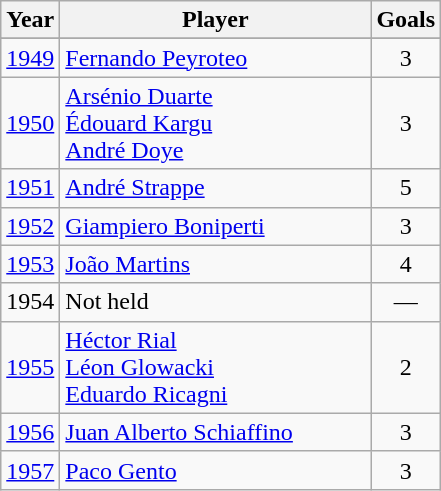<table class="wikitable sortable">
<tr>
<th width=20px>Year</th>
<th width=200px>Player</th>
<th width=20px>Goals</th>
</tr>
<tr>
</tr>
<tr>
<td align=center><a href='#'>1949</a></td>
<td> <a href='#'>Fernando Peyroteo</a></td>
<td align=center>3</td>
</tr>
<tr>
<td align=center><a href='#'>1950</a></td>
<td> <a href='#'>Arsénio Duarte</a><br> <a href='#'>Édouard Kargu</a><br> <a href='#'>André Doye</a></td>
<td align=center>3</td>
</tr>
<tr>
<td align=center><a href='#'>1951</a></td>
<td> <a href='#'>André Strappe</a></td>
<td align=center>5</td>
</tr>
<tr>
<td align=center><a href='#'>1952</a></td>
<td> <a href='#'>Giampiero Boniperti</a></td>
<td align=center>3</td>
</tr>
<tr>
<td align=center><a href='#'>1953</a></td>
<td> <a href='#'>João Martins</a></td>
<td align=center>4</td>
</tr>
<tr>
<td align=center>1954</td>
<td>Not held</td>
<td align=center>—</td>
</tr>
<tr>
<td align=center><a href='#'>1955</a></td>
<td> <a href='#'>Héctor Rial</a><br> <a href='#'>Léon Glowacki</a><br> <a href='#'>Eduardo Ricagni</a></td>
<td align=center>2</td>
</tr>
<tr>
<td align=center><a href='#'>1956</a></td>
<td> <a href='#'>Juan Alberto Schiaffino</a></td>
<td align=center>3</td>
</tr>
<tr>
<td align=center><a href='#'>1957</a></td>
<td> <a href='#'>Paco Gento</a></td>
<td align=center>3</td>
</tr>
</table>
